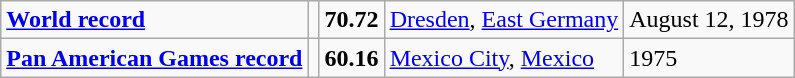<table class="wikitable">
<tr>
<td><strong><a href='#'>World record</a></strong></td>
<td></td>
<td><strong>70.72</strong></td>
<td><a href='#'>Dresden</a>, <a href='#'>East Germany</a></td>
<td>August 12, 1978</td>
</tr>
<tr>
<td><strong><a href='#'>Pan American Games record</a></strong></td>
<td></td>
<td><strong>60.16</strong></td>
<td><a href='#'>Mexico City</a>, <a href='#'>Mexico</a></td>
<td>1975</td>
</tr>
</table>
